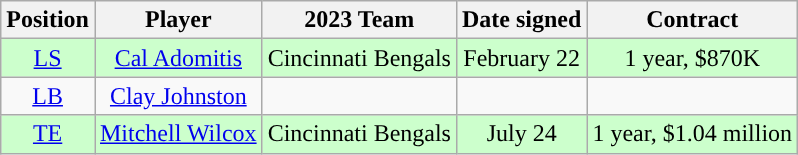<table class="wikitable" style="text-align:center">
<tr>
<th>Position</th>
<th>Player</th>
<th>2023 Team</th>
<th>Date signed</th>
<th>Contract</th>
</tr>
<tr style="background:#cfc;">
<td><a href='#'>LS</a></td>
<td><a href='#'>Cal Adomitis</a></td>
<td>Cincinnati Bengals</td>
<td>February 22</td>
<td>1 year, $870K</td>
</tr>
<tr>
<td><a href='#'>LB</a></td>
<td><a href='#'>Clay Johnston</a></td>
<td></td>
<td></td>
<td></td>
</tr>
<tr style="background:#cfc;">
<td><a href='#'>TE</a></td>
<td><a href='#'>Mitchell Wilcox</a></td>
<td>Cincinnati Bengals</td>
<td>July 24</td>
<td>1 year, $1.04 million</td>
</tr>
</table>
